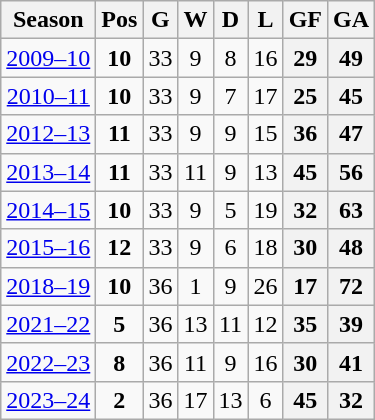<table class="wikitable sortable" style="text-align:center">
<tr>
<th>Season</th>
<th>Pos</th>
<th>G</th>
<th>W</th>
<th>D</th>
<th>L</th>
<th>GF</th>
<th>GA</th>
</tr>
<tr>
<td><a href='#'>2009–10</a></td>
<td><strong>10</strong></td>
<td>33</td>
<td>9</td>
<td>8</td>
<td>16</td>
<th>29</th>
<th>49</th>
</tr>
<tr>
<td><a href='#'>2010–11</a></td>
<td><strong>10</strong></td>
<td>33</td>
<td>9</td>
<td>7</td>
<td>17</td>
<th>25</th>
<th>45</th>
</tr>
<tr>
<td><a href='#'>2012–13</a></td>
<td><strong>11</strong></td>
<td>33</td>
<td>9</td>
<td>9</td>
<td>15</td>
<th>36</th>
<th>47</th>
</tr>
<tr>
<td><a href='#'>2013–14</a></td>
<td><strong>11</strong></td>
<td>33</td>
<td>11</td>
<td>9</td>
<td>13</td>
<th>45</th>
<th>56</th>
</tr>
<tr>
<td><a href='#'>2014–15</a></td>
<td><strong>10</strong></td>
<td>33</td>
<td>9</td>
<td>5</td>
<td>19</td>
<th>32</th>
<th>63</th>
</tr>
<tr>
<td><a href='#'>2015–16</a></td>
<td><strong>12</strong></td>
<td>33</td>
<td>9</td>
<td>6</td>
<td>18</td>
<th>30</th>
<th>48</th>
</tr>
<tr>
<td><a href='#'>2018–19</a></td>
<td><strong>10</strong></td>
<td>36</td>
<td>1</td>
<td>9</td>
<td>26</td>
<th>17</th>
<th>72</th>
</tr>
<tr>
<td><a href='#'>2021–22</a></td>
<td><strong>5</strong></td>
<td>36</td>
<td>13</td>
<td>11</td>
<td>12</td>
<th>35</th>
<th>39</th>
</tr>
<tr>
<td><a href='#'>2022–23</a></td>
<td><strong>8</strong></td>
<td>36</td>
<td>11</td>
<td>9</td>
<td>16</td>
<th>30</th>
<th>41</th>
</tr>
<tr>
<td><a href='#'>2023–24</a></td>
<td><strong>2</strong></td>
<td>36</td>
<td>17</td>
<td>13</td>
<td>6</td>
<th>45</th>
<th>32</th>
</tr>
</table>
